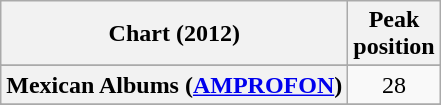<table class="wikitable sortable plainrowheaders" style="text-align:center">
<tr>
<th scope="col">Chart (2012)</th>
<th scope="col">Peak<br> position</th>
</tr>
<tr>
</tr>
<tr>
</tr>
<tr>
</tr>
<tr>
</tr>
<tr>
</tr>
<tr>
</tr>
<tr>
</tr>
<tr>
</tr>
<tr>
</tr>
<tr>
</tr>
<tr>
<th scope="row">Mexican Albums (<a href='#'>AMPROFON</a>)</th>
<td>28</td>
</tr>
<tr>
</tr>
<tr>
</tr>
<tr>
</tr>
<tr>
</tr>
<tr>
</tr>
<tr>
</tr>
<tr>
</tr>
</table>
